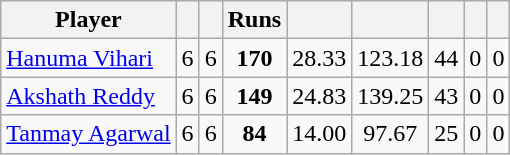<table class="wikitable sortable" style="text-align: center;">
<tr>
<th class="unsortable">Player</th>
<th></th>
<th></th>
<th>Runs</th>
<th></th>
<th></th>
<th></th>
<th></th>
<th></th>
</tr>
<tr>
<td style="text-align:left"><a href='#'>Hanuma Vihari</a></td>
<td style="text-align:left">6</td>
<td>6</td>
<td><strong>170</strong></td>
<td>28.33</td>
<td>123.18</td>
<td>44</td>
<td>0</td>
<td>0</td>
</tr>
<tr>
<td style="text-align:left"><a href='#'>Akshath Reddy</a></td>
<td style="text-align:left">6</td>
<td>6</td>
<td><strong>149</strong></td>
<td>24.83</td>
<td>139.25</td>
<td>43</td>
<td>0</td>
<td>0</td>
</tr>
<tr>
<td style="text-align:left"><a href='#'>Tanmay Agarwal</a></td>
<td style="text-align:left">6</td>
<td>6</td>
<td><strong>84</strong></td>
<td>14.00</td>
<td>97.67</td>
<td>25</td>
<td>0</td>
<td>0</td>
</tr>
</table>
